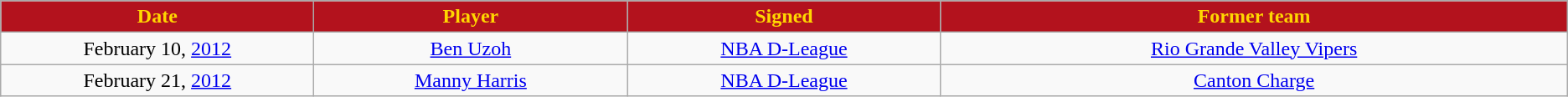<table class="wikitable sortable sortable">
<tr>
<th style="background:#B3121D; color:gold" width="10%">Date</th>
<th style="background:#B3121D; color:gold" width="10%">Player</th>
<th style="background:#B3121D; color:gold" width="10%">Signed</th>
<th style="background:#B3121D; color:gold" width="20%">Former team</th>
</tr>
<tr style="text-align: center">
<td>February 10, <a href='#'>2012</a></td>
<td><a href='#'>Ben Uzoh</a></td>
<td><a href='#'>NBA D-League</a></td>
<td><a href='#'>Rio Grande Valley Vipers</a></td>
</tr>
<tr style="text-align: center">
<td>February 21, <a href='#'>2012</a></td>
<td><a href='#'>Manny Harris</a></td>
<td><a href='#'>NBA D-League</a></td>
<td><a href='#'>Canton Charge</a></td>
</tr>
</table>
